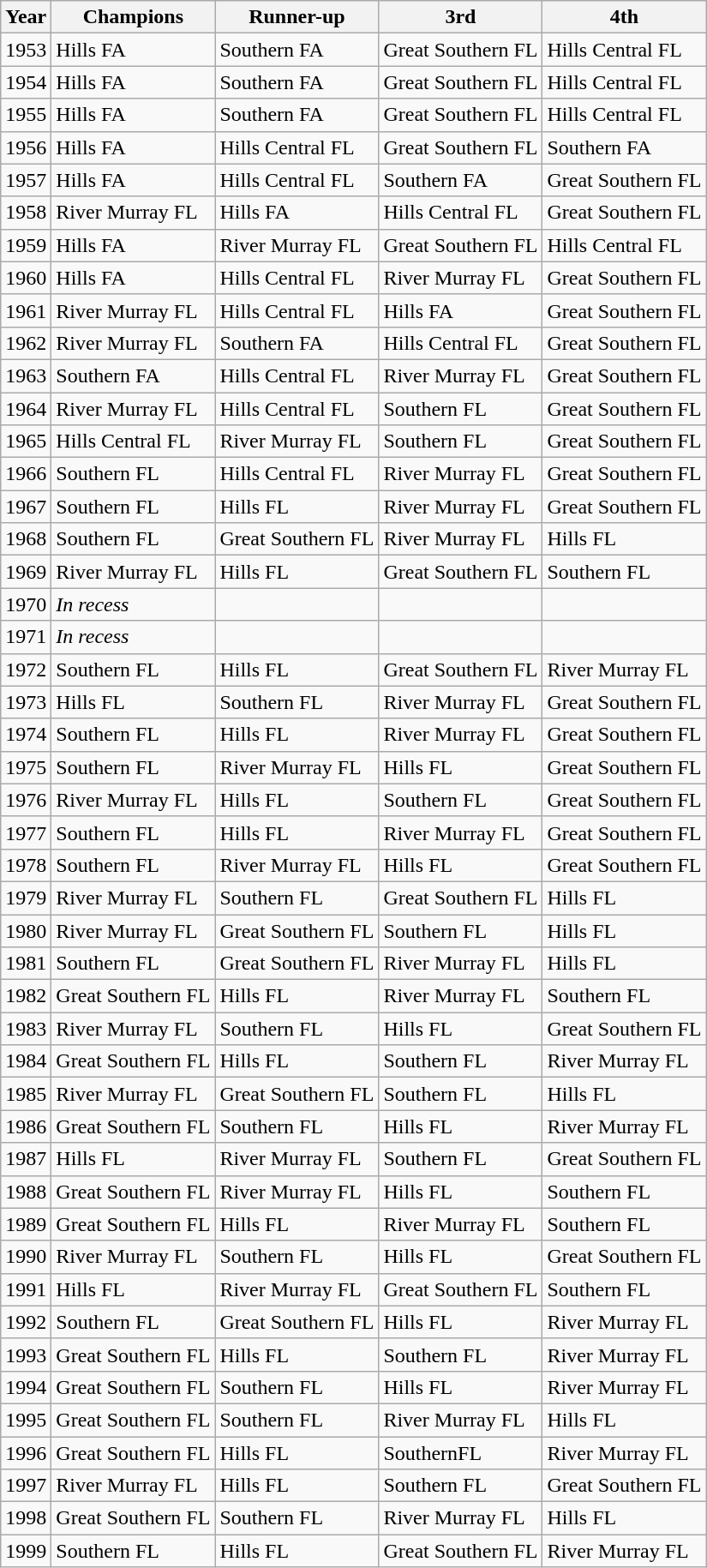<table class="wikitable">
<tr>
<th>Year</th>
<th>Champions</th>
<th>Runner-up</th>
<th>3rd</th>
<th>4th</th>
</tr>
<tr>
<td>1953</td>
<td>Hills FA</td>
<td>Southern FA</td>
<td>Great Southern FL</td>
<td>Hills Central FL</td>
</tr>
<tr>
<td>1954</td>
<td>Hills FA </td>
<td>Southern FA</td>
<td>Great Southern FL</td>
<td>Hills Central FL</td>
</tr>
<tr>
<td>1955</td>
<td>Hills FA</td>
<td>Southern FA</td>
<td>Great Southern FL </td>
<td>Hills Central FL</td>
</tr>
<tr>
<td>1956</td>
<td>Hills FA</td>
<td>Hills Central FL</td>
<td>Great Southern FL</td>
<td>Southern FA</td>
</tr>
<tr>
<td>1957</td>
<td>Hills FA</td>
<td>Hills Central FL</td>
<td>Southern FA</td>
<td>Great Southern FL</td>
</tr>
<tr>
<td>1958</td>
<td>River Murray FL</td>
<td>Hills FA</td>
<td>Hills Central FL</td>
<td>Great Southern FL</td>
</tr>
<tr>
<td>1959</td>
<td>Hills FA</td>
<td>River Murray FL</td>
<td>Great Southern FL</td>
<td>Hills Central FL</td>
</tr>
<tr>
<td>1960</td>
<td>Hills FA</td>
<td>Hills Central FL</td>
<td>River Murray FL</td>
<td>Great Southern FL</td>
</tr>
<tr>
<td>1961</td>
<td>River Murray FL</td>
<td>Hills Central FL</td>
<td>Hills FA</td>
<td>Great Southern FL</td>
</tr>
<tr>
<td>1962</td>
<td>River Murray FL</td>
<td>Southern FA</td>
<td>Hills Central FL</td>
<td>Great Southern FL</td>
</tr>
<tr>
<td>1963</td>
<td>Southern FA</td>
<td>Hills Central FL</td>
<td>River Murray FL</td>
<td>Great Southern FL</td>
</tr>
<tr>
<td>1964</td>
<td>River Murray FL</td>
<td>Hills Central FL</td>
<td>Southern FL</td>
<td>Great Southern FL</td>
</tr>
<tr>
<td>1965</td>
<td>Hills Central FL</td>
<td>River Murray FL</td>
<td>Southern FL</td>
<td>Great Southern FL</td>
</tr>
<tr>
<td>1966</td>
<td>Southern FL</td>
<td>Hills Central FL</td>
<td>River Murray FL</td>
<td>Great Southern FL</td>
</tr>
<tr>
<td>1967</td>
<td>Southern FL</td>
<td>Hills FL</td>
<td>River Murray FL</td>
<td>Great Southern FL</td>
</tr>
<tr>
<td>1968</td>
<td>Southern FL</td>
<td>Great Southern FL</td>
<td>River Murray FL</td>
<td>Hills FL</td>
</tr>
<tr>
<td>1969</td>
<td>River Murray FL</td>
<td>Hills FL</td>
<td>Great Southern FL</td>
<td>Southern FL</td>
</tr>
<tr>
<td>1970</td>
<td><em>In recess</em></td>
<td></td>
<td></td>
<td></td>
</tr>
<tr>
<td>1971</td>
<td><em>In recess</em></td>
<td></td>
<td></td>
<td></td>
</tr>
<tr>
<td>1972</td>
<td>Southern FL</td>
<td>Hills FL</td>
<td>Great Southern FL</td>
<td>River Murray FL</td>
</tr>
<tr>
<td>1973</td>
<td>Hills FL</td>
<td>Southern FL</td>
<td>River Murray FL</td>
<td>Great Southern FL</td>
</tr>
<tr>
<td>1974</td>
<td>Southern FL</td>
<td>Hills FL</td>
<td>River Murray FL</td>
<td>Great Southern FL</td>
</tr>
<tr>
<td>1975</td>
<td>Southern FL</td>
<td>River Murray FL</td>
<td>Hills FL</td>
<td>Great Southern FL</td>
</tr>
<tr>
<td>1976</td>
<td>River Murray FL</td>
<td>Hills FL</td>
<td>Southern FL</td>
<td>Great Southern FL</td>
</tr>
<tr>
<td>1977</td>
<td>Southern FL</td>
<td>Hills FL</td>
<td>River Murray FL</td>
<td>Great Southern FL</td>
</tr>
<tr>
<td>1978</td>
<td>Southern FL</td>
<td>River Murray FL</td>
<td>Hills FL</td>
<td>Great Southern FL</td>
</tr>
<tr>
<td>1979</td>
<td>River Murray FL</td>
<td>Southern FL</td>
<td>Great Southern FL</td>
<td>Hills FL</td>
</tr>
<tr>
<td>1980</td>
<td>River Murray FL</td>
<td>Great Southern FL</td>
<td>Southern FL</td>
<td>Hills FL</td>
</tr>
<tr>
<td>1981</td>
<td>Southern FL</td>
<td>Great Southern FL</td>
<td>River Murray FL</td>
<td>Hills FL</td>
</tr>
<tr>
<td>1982</td>
<td>Great Southern FL</td>
<td>Hills FL</td>
<td>River Murray FL</td>
<td>Southern FL</td>
</tr>
<tr>
<td>1983</td>
<td>River Murray FL</td>
<td>Southern FL</td>
<td>Hills FL</td>
<td>Great Southern FL</td>
</tr>
<tr>
<td>1984</td>
<td>Great Southern FL</td>
<td>Hills FL</td>
<td>Southern FL</td>
<td>River Murray FL</td>
</tr>
<tr>
<td>1985</td>
<td>River Murray FL</td>
<td>Great Southern FL</td>
<td>Southern FL</td>
<td>Hills FL</td>
</tr>
<tr>
<td>1986</td>
<td>Great Southern FL</td>
<td>Southern FL</td>
<td>Hills FL</td>
<td>River Murray FL</td>
</tr>
<tr>
<td>1987</td>
<td>Hills FL</td>
<td>River Murray FL</td>
<td>Southern FL</td>
<td>Great Southern FL</td>
</tr>
<tr>
<td>1988</td>
<td>Great Southern FL</td>
<td>River Murray FL</td>
<td>Hills FL</td>
<td>Southern FL</td>
</tr>
<tr>
<td>1989</td>
<td>Great Southern FL</td>
<td>Hills FL</td>
<td>River Murray FL</td>
<td>Southern FL</td>
</tr>
<tr>
<td>1990</td>
<td>River Murray FL</td>
<td>Southern FL</td>
<td>Hills FL</td>
<td>Great Southern FL</td>
</tr>
<tr>
<td>1991</td>
<td>Hills FL</td>
<td>River Murray FL</td>
<td>Great Southern FL</td>
<td>Southern FL</td>
</tr>
<tr>
<td>1992</td>
<td>Southern FL</td>
<td>Great Southern FL</td>
<td>Hills FL</td>
<td>River Murray FL</td>
</tr>
<tr>
<td>1993</td>
<td>Great Southern FL</td>
<td>Hills FL</td>
<td>Southern FL</td>
<td>River Murray FL</td>
</tr>
<tr>
<td>1994</td>
<td>Great Southern FL</td>
<td>Southern FL</td>
<td>Hills FL</td>
<td>River Murray FL</td>
</tr>
<tr>
<td>1995</td>
<td>Great Southern FL</td>
<td>Southern FL</td>
<td>River Murray FL</td>
<td>Hills FL</td>
</tr>
<tr>
<td>1996</td>
<td>Great Southern FL</td>
<td>Hills FL</td>
<td>SouthernFL</td>
<td>River Murray FL</td>
</tr>
<tr>
<td>1997</td>
<td>River Murray FL</td>
<td>Hills FL</td>
<td>Southern FL</td>
<td>Great Southern FL</td>
</tr>
<tr>
<td>1998</td>
<td>Great Southern FL</td>
<td>Southern FL</td>
<td>River Murray FL</td>
<td>Hills FL</td>
</tr>
<tr>
<td>1999</td>
<td>Southern FL</td>
<td>Hills FL</td>
<td>Great Southern FL</td>
<td>River Murray FL </td>
</tr>
</table>
